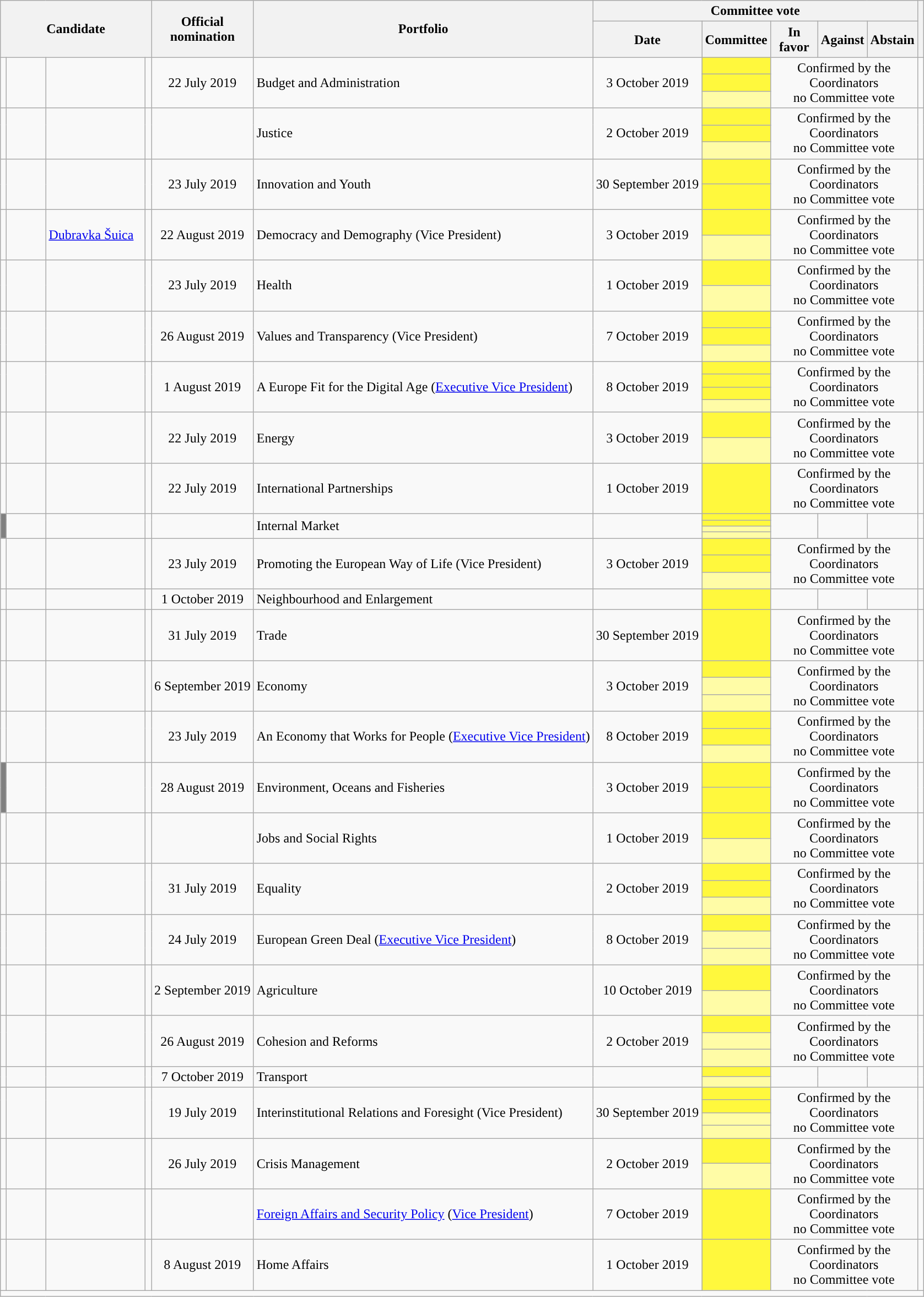<table class="wikitable">
<tr>
<th colspan=4 rowspan=2>Candidate</th>
<th rowspan=2>Official<br>nomination</th>
<th rowspan=2>Portfolio</th>
<th colspan=5>Committee vote</th>
<th rowspan=2></th>
</tr>
<tr>
<th>Date</th>
<th style="width:50px">Committee</th>
<th style="width:50px">In favor</th>
<th style="width:50px">Against</th>
<th style="width:50px">Abstain</th>
</tr>
<tr>
<td rowspan="3" style="background-color:"></td>
<td rowspan="3" style="width:40px"><strong></strong></td>
<td rowspan="3" style="width:113px"></td>
<td rowspan="3"></td>
<td rowspan="3" align="center">22 July 2019</td>
<td rowspan="3">Budget and Administration</td>
<td rowspan="3" align="center">3 October 2019</td>
<td align="center" style="background-color:#fff83d"><strong></strong></td>
<td colspan="3" rowspan="3" align="center">Confirmed by the Coordinators<br>no Committee vote</td>
<td rowspan="3"></td>
</tr>
<tr>
<td align=center style="background-color:#fff83d"><strong></strong></td>
</tr>
<tr>
<td align=center style="background-color:#fffca6"><strong></strong></td>
</tr>
<tr>
<td rowspan="3" style="background-color:"></td>
<td rowspan="3"><strong></strong></td>
<td rowspan="3"></td>
<td rowspan="3"></td>
<td rowspan="3" align="center"></td>
<td rowspan="3">Justice</td>
<td rowspan="3" align="center">2 October 2019</td>
<td align="center" style="background-color:#fff83d"><strong></strong></td>
<td colspan="3" rowspan="3" align="center">Confirmed by the Coordinators<br>no Committee vote</td>
<td rowspan="3"></td>
</tr>
<tr>
<td align=center style="background-color:#fff83d"><strong></strong></td>
</tr>
<tr>
<td align=center style="background-color:#fffca6"><strong></strong></td>
</tr>
<tr>
<td rowspan="2" style="background-color:"></td>
<td rowspan="2"><strong></strong></td>
<td rowspan="2"></td>
<td rowspan="2"></td>
<td rowspan="2" align="center">23 July 2019</td>
<td rowspan="2">Innovation and Youth</td>
<td rowspan="2" align="center">30 September 2019</td>
<td align="center" style="background-color:#fff83d"><strong></strong></td>
<td colspan="3" rowspan="2" align="center">Confirmed by the Coordinators<br>no Committee vote</td>
<td rowspan="2"></td>
</tr>
<tr>
<td align=center style="background-color:#fff83d"><strong></strong></td>
</tr>
<tr>
<td rowspan="2" style="background-color:"></td>
<td rowspan="2"><strong></strong></td>
<td rowspan="2"><a href='#'>Dubravka Šuica</a></td>
<td rowspan="2"></td>
<td rowspan="2" align="center">22 August 2019</td>
<td rowspan="2">Democracy and Demography (Vice President)</td>
<td rowspan="2" align="center">3 October 2019</td>
<td align="center" style="background-color:#fff83d"><strong></strong></td>
<td colspan="3" rowspan="2" align="center">Confirmed by the Coordinators<br>no Committee vote</td>
<td rowspan="2"></td>
</tr>
<tr>
<td align="center" style="background-color:#fffca6"><strong></strong></td>
</tr>
<tr>
<td rowspan="2" style="background-color:"></td>
<td rowspan="2"><strong></strong></td>
<td rowspan="2"></td>
<td rowspan="2"></td>
<td rowspan="2" align="center">23 July 2019</td>
<td rowspan="2">Health</td>
<td rowspan="2" align="center">1 October 2019</td>
<td align="center" style="background-color:#fff83d"><strong></strong></td>
<td colspan="3" rowspan="2" align="center">Confirmed by the Coordinators<br>no Committee vote</td>
<td rowspan="2"></td>
</tr>
<tr>
<td align=center style="background-color:#fffca6"><strong></strong></td>
</tr>
<tr>
<td rowspan="3" style="background-color:"></td>
<td rowspan="3"><strong></strong></td>
<td rowspan="3"></td>
<td rowspan="3"></td>
<td rowspan="3" align="center">26 August 2019</td>
<td rowspan="3">Values and Transparency (Vice President)</td>
<td rowspan="3" align="center">7 October 2019</td>
<td align="center" style="background-color:#fff83d"><strong></strong></td>
<td colspan="3" rowspan="3" align="center">Confirmed by the Coordinators<br>no Committee vote</td>
<td rowspan="3"></td>
</tr>
<tr>
<td align="center" style="background-color:#fff83d"><strong></strong></td>
</tr>
<tr>
<td align="center" style="background-color:#fffca6"><strong></strong></td>
</tr>
<tr>
<td rowspan="4" style="background-color:"></td>
<td rowspan="4"><strong></strong></td>
<td rowspan="4"></td>
<td rowspan="4"></td>
<td rowspan="4" align="center">1 August 2019</td>
<td rowspan="4">A Europe Fit for the Digital Age (<a href='#'>Executive Vice President</a>)</td>
<td rowspan="4" align="center">8 October 2019</td>
<td align="center" style="background-color:#fff83d"><strong></strong></td>
<td colspan="3" rowspan="4" align="center">Confirmed by the Coordinators<br>no Committee vote</td>
<td rowspan="4"></td>
</tr>
<tr>
<td align="center" style="background-color:#fff83d"><strong></strong></td>
</tr>
<tr>
<td align="center" style="background-color:#fff83d"><strong></strong></td>
</tr>
<tr>
<td align="center" style="background-color:#fffca6"><strong></strong></td>
</tr>
<tr>
<td rowspan="2" style="background-color:"></td>
<td rowspan="2"><strong></strong></td>
<td rowspan="2"></td>
<td rowspan="2"></td>
<td rowspan="2" align="center">22 July 2019</td>
<td rowspan="2">Energy</td>
<td rowspan="2" align="center">3 October 2019</td>
<td align="center" style="background-color:#fff83d"><strong></strong></td>
<td colspan="3" rowspan="2" align="center">Confirmed by the Coordinators<br>no Committee vote</td>
<td rowspan="2"></td>
</tr>
<tr>
<td align="center" style="background-color:#fffca6"><strong></strong></td>
</tr>
<tr>
<td style="background-color:"></td>
<td><strong></strong></td>
<td></td>
<td></td>
<td align="center">22 July 2019</td>
<td>International Partnerships</td>
<td align="center">1 October 2019</td>
<td align="center" style="background-color:#fff83d"><strong></strong></td>
<td colspan="3" align="center">Confirmed by the Coordinators<br>no Committee vote</td>
<td></td>
</tr>
<tr>
<td rowspan="4" style="background-color:#808080"></td>
<td rowspan="4"><strong></strong></td>
<td rowspan="4"></td>
<td rowspan="4"></td>
<td rowspan="4" align="center"></td>
<td rowspan="4">Internal Market</td>
<td rowspan="4" align="center"></td>
<td align="center" style="background-color:#fff83d"><strong></strong></td>
<td rowspan="4" align="center"></td>
<td rowspan="4"></td>
<td rowspan="4"></td>
<td rowspan="4"></td>
</tr>
<tr>
<td align=center style="background-color:#fff83d"><strong></strong></td>
</tr>
<tr>
<td align=center style="background-color:#fffca6"><strong></strong></td>
</tr>
<tr>
<td align="center" style="background-color:#fffca6"><strong></strong></td>
</tr>
<tr>
<td rowspan="3" style="background-color:"></td>
<td rowspan="3"><strong></strong></td>
<td rowspan="3"></td>
<td rowspan="3"></td>
<td rowspan="3" align="center">23 July 2019</td>
<td rowspan="3">Promoting the European Way of Life (Vice President)</td>
<td rowspan="3" align="center">3 October 2019</td>
<td align="center" style="background-color:#fff83d"><strong></strong></td>
<td colspan="3" rowspan="3" align="center">Confirmed by the Coordinators<br>no Committee vote</td>
<td rowspan="3"></td>
</tr>
<tr>
<td align="center" style="background-color:#fff83d"><strong></strong></td>
</tr>
<tr>
<td align="center" style="background-color:#fffca6"><strong></strong></td>
</tr>
<tr>
<td style="background-color:"></td>
<td><strong></strong></td>
<td></td>
<td></td>
<td align="center">1 October 2019</td>
<td>Neighbourhood and Enlargement</td>
<td align="center"></td>
<td align="center" style="background-color:#fff83d"><strong></strong></td>
<td align="center"></td>
<td align="center"></td>
<td align="center"></td>
<td></td>
</tr>
<tr>
<td style="background-color:"></td>
<td><strong></strong></td>
<td></td>
<td></td>
<td align="center">31 July 2019</td>
<td>Trade</td>
<td align="center">30 September 2019</td>
<td align="center" style="background-color:#fff83d"><strong></strong></td>
<td colspan="3" align="center">Confirmed by the Coordinators<br>no Committee vote</td>
<td></td>
</tr>
<tr>
<td rowspan="3" style="background-color:"></td>
<td rowspan="3"><strong></strong></td>
<td rowspan="3"></td>
<td rowspan="3"></td>
<td rowspan="3" align="center">6 September 2019</td>
<td rowspan="3">Economy</td>
<td rowspan="3" align="center">3 October 2019</td>
<td align="center" style="background-color:#fff83d"><strong></strong></td>
<td colspan="3" rowspan="3" align="center">Confirmed by the Coordinators<br>no Committee vote</td>
<td rowspan="3"></td>
</tr>
<tr>
<td align="center" style="background-color:#fffca6"><strong></strong></td>
</tr>
<tr>
<td align="center" style="background-color:#fffca6"><strong></strong></td>
</tr>
<tr>
<td rowspan="3" style="background-color:"></td>
<td rowspan="3"><strong></strong></td>
<td rowspan="3"></td>
<td rowspan="3"></td>
<td rowspan="3" align="center">23 July 2019</td>
<td rowspan="3">An Economy that Works for People (<a href='#'>Executive Vice President</a>)</td>
<td rowspan="3" align="center">8 October 2019</td>
<td align="center" style="background-color:#fff83d"><strong></strong></td>
<td colspan="3" rowspan="3" align="center">Confirmed by the Coordinators<br>no Committee vote</td>
<td rowspan="3"></td>
</tr>
<tr>
<td align="center" style="background-color:#fff83d"><strong></strong></td>
</tr>
<tr>
<td align="center" style="background-color:#fffca6"><strong></strong></td>
</tr>
<tr>
<td rowspan="2" style="background-color:#808080"></td>
<td rowspan="2"><strong></strong></td>
<td rowspan="2"></td>
<td rowspan="2"></td>
<td rowspan="2" align="center">28 August 2019</td>
<td rowspan="2">Environment, Oceans and Fisheries</td>
<td rowspan="2" align="center">3 October 2019</td>
<td align="center" style="background-color:#fff83d"><strong></strong></td>
<td colspan="3" rowspan="2" align="center">Confirmed by the Coordinators<br>no Committee vote</td>
<td rowspan="2"></td>
</tr>
<tr>
<td align=center style="background-color:#fff83d"><strong></strong></td>
</tr>
<tr>
<td rowspan="2" style="background-color:"></td>
<td rowspan="2"><strong></strong></td>
<td rowspan="2"></td>
<td rowspan="2"></td>
<td rowspan="2" align="center"></td>
<td rowspan="2">Jobs and Social Rights</td>
<td rowspan="2" align="center">1 October 2019</td>
<td align="center" style="background-color:#fff83d"><strong></strong></td>
<td colspan="3" rowspan="2" align="center">Confirmed by the Coordinators<br>no Committee vote</td>
<td rowspan="2"></td>
</tr>
<tr>
<td align="center" style="background-color:#fffca6"><strong></strong></td>
</tr>
<tr>
<td rowspan="3" style="background-color:"></td>
<td rowspan="3"><strong></strong></td>
<td rowspan="3"></td>
<td rowspan="3"></td>
<td rowspan="3" align="center">31 July 2019</td>
<td rowspan="3">Equality</td>
<td rowspan="3" align="center">2 October 2019</td>
<td align="center" style="background-color:#fff83d"><strong></strong></td>
<td colspan="3" rowspan="3" align="center">Confirmed by the Coordinators<br>no Committee vote</td>
<td rowspan="3"></td>
</tr>
<tr>
<td align="center" style="background-color:#fff83d"><strong></strong></td>
</tr>
<tr>
<td align="center" style="background-color:#fffca6"><strong></strong></td>
</tr>
<tr>
<td rowspan="3" style="background-color:"></td>
<td rowspan="3"><strong></strong></td>
<td rowspan="3"></td>
<td rowspan="3"></td>
<td rowspan="3" align="center">24 July 2019</td>
<td rowspan="3">European Green Deal (<a href='#'>Executive Vice President</a>)</td>
<td rowspan="3" align="center">8 October 2019</td>
<td align="center" style="background-color:#fff83d"><strong></strong></td>
<td colspan="3" rowspan="3" align="center">Confirmed by the Coordinators<br>no Committee vote</td>
<td rowspan="3"></td>
</tr>
<tr>
<td align="center" style="background-color:#fffca6"><strong></strong></td>
</tr>
<tr>
<td align="center" style="background-color:#fffca6"><strong></strong></td>
</tr>
<tr>
<td rowspan="2" style="background-color:"></td>
<td rowspan="2"><strong></strong></td>
<td rowspan="2"></td>
<td rowspan="2"></td>
<td rowspan="2" align="center">2 September 2019</td>
<td rowspan="2">Agriculture</td>
<td rowspan="2" align="center">10 October 2019</td>
<td align="center" style="background-color:#fff83d"><strong></strong></td>
<td colspan="3" rowspan="2" align="center">Confirmed by the Coordinators<br>no Committee vote</td>
<td rowspan="2"></td>
</tr>
<tr>
<td align="center" style="background-color:#fffca6"><strong></strong></td>
</tr>
<tr>
<td rowspan="3" style="background-color:"></td>
<td rowspan="3"><strong></strong></td>
<td rowspan="3"></td>
<td rowspan="3"></td>
<td rowspan="3" align="center">26 August 2019</td>
<td rowspan="3">Cohesion and Reforms</td>
<td rowspan="3" align="center">2 October 2019</td>
<td align="center" style="background-color:#fff83d"><strong></strong></td>
<td colspan="3" rowspan="3" align="center">Confirmed by the Coordinators<br>no Committee vote</td>
<td rowspan="3"></td>
</tr>
<tr>
<td align="center" style="background-color:#fffca6"><strong></strong></td>
</tr>
<tr>
<td align="center" style="background-color:#fffca6"><strong></strong></td>
</tr>
<tr>
<td rowspan="2" style="background-color:"></td>
<td rowspan="2"><strong></strong></td>
<td rowspan="2"></td>
<td rowspan="2"></td>
<td rowspan="2" align="center">7 October 2019</td>
<td rowspan="2">Transport</td>
<td rowspan="2" align="center"></td>
<td align="center" style="background-color:#fff83d"><strong></strong></td>
<td rowspan="2" align="center"></td>
<td rowspan="2" align="center"></td>
<td rowspan="2" align="center"></td>
<td rowspan="2"></td>
</tr>
<tr>
<td align="center" style="background-color:#fffca6"><strong></strong></td>
</tr>
<tr>
<td rowspan="4" style="background-color:"></td>
<td rowspan="4"><strong></strong></td>
<td rowspan="4"></td>
<td rowspan="4"></td>
<td rowspan="4" align="center">19 July 2019</td>
<td rowspan="4">Interinstitutional Relations and Foresight (Vice President)</td>
<td rowspan="4" align="center">30 September 2019</td>
<td align="center" style="background-color:#fff83d"><strong></strong></td>
<td colspan="3" rowspan="4" align="center">Confirmed by the Coordinators<br>no Committee vote</td>
<td rowspan="4"></td>
</tr>
<tr>
<td align="center" style="background-color:#fff83d"><strong></strong></td>
</tr>
<tr>
<td align="center" style="background-color:#fffca6"><strong></strong></td>
</tr>
<tr>
<td align="center" style="background-color:#fffca6"><strong></strong></td>
</tr>
<tr>
<td rowspan="2" style="background-color:"></td>
<td rowspan="2"><strong></strong></td>
<td rowspan="2"></td>
<td rowspan="2"></td>
<td rowspan="2" align="center">26 July 2019</td>
<td rowspan="2">Crisis Management</td>
<td rowspan="2" align="center">2 October 2019</td>
<td align="center" style="background-color:#fff83d"><strong></strong></td>
<td colspan="3" rowspan="2" align="center">Confirmed by the Coordinators<br>no Committee vote</td>
<td rowspan="2"></td>
</tr>
<tr>
<td align="center" style="background-color:#fffca6"><strong></strong></td>
</tr>
<tr>
<td style="background-color:"></td>
<td><strong></strong></td>
<td></td>
<td></td>
<td align="center"></td>
<td><a href='#'>Foreign Affairs and Security Policy</a> (<a href='#'>Vice President</a>)</td>
<td align="center">7 October 2019</td>
<td align="center" style="background-color:#fff83d"><strong></strong></td>
<td colspan="3" align="center">Confirmed by the Coordinators<br>no Committee vote</td>
<td></td>
</tr>
<tr>
<td style="background-color:"></td>
<td><strong></strong></td>
<td></td>
<td></td>
<td align="center">8 August 2019</td>
<td>Home Affairs</td>
<td align="center">1 October 2019</td>
<td align="center" style="background-color:#fff83d"><strong></strong></td>
<td colspan="3" align="center">Confirmed by the Coordinators<br>no Committee vote</td>
<td></td>
</tr>
<tr>
<td colspan=12></td>
</tr>
</table>
